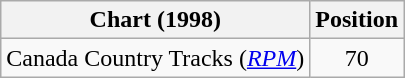<table class="wikitable sortable">
<tr>
<th scope="col">Chart (1998)</th>
<th scope="col">Position</th>
</tr>
<tr>
<td>Canada Country Tracks (<em><a href='#'>RPM</a></em>)</td>
<td align="center">70</td>
</tr>
</table>
